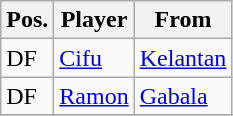<table class="wikitable">
<tr>
<th>Pos.</th>
<th>Player</th>
<th>From</th>
</tr>
<tr>
<td>DF</td>
<td> <a href='#'>Cifu</a></td>
<td> <a href='#'>Kelantan</a></td>
</tr>
<tr>
<td>DF</td>
<td> <a href='#'>Ramon</a></td>
<td> <a href='#'>Gabala</a></td>
</tr>
<tr>
</tr>
</table>
